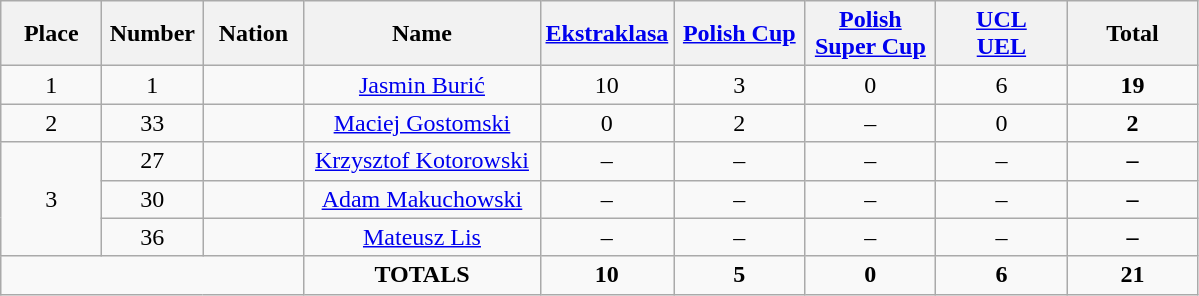<table class="wikitable" style="font-size: 100%; text-align: center;">
<tr>
<th width=60>Place</th>
<th width=60>Number</th>
<th width=60>Nation</th>
<th width=150>Name</th>
<th width=80><a href='#'>Ekstraklasa</a></th>
<th width=80><a href='#'>Polish Cup</a></th>
<th width=80><a href='#'>Polish Super Cup</a></th>
<th width=80><a href='#'>UCL</a><br><a href='#'>UEL</a></th>
<th width=80>Total</th>
</tr>
<tr>
<td rowspan="1">1</td>
<td>1</td>
<td></td>
<td><a href='#'>Jasmin Burić</a></td>
<td>10</td>
<td>3</td>
<td>0</td>
<td>6</td>
<td><strong>19</strong></td>
</tr>
<tr>
<td rowspan="1">2</td>
<td>33</td>
<td></td>
<td><a href='#'>Maciej Gostomski</a></td>
<td>0</td>
<td>2</td>
<td>–</td>
<td>0</td>
<td><strong>2</strong></td>
</tr>
<tr>
<td rowspan="3">3</td>
<td>27</td>
<td></td>
<td><a href='#'>Krzysztof Kotorowski</a></td>
<td>–</td>
<td>–</td>
<td>–</td>
<td>–</td>
<td><strong>–</strong></td>
</tr>
<tr>
<td>30</td>
<td></td>
<td><a href='#'>Adam Makuchowski</a></td>
<td>–</td>
<td>–</td>
<td>–</td>
<td>–</td>
<td><strong>–</strong></td>
</tr>
<tr>
<td>36</td>
<td></td>
<td><a href='#'>Mateusz Lis</a></td>
<td>–</td>
<td>–</td>
<td>–</td>
<td>–</td>
<td><strong>–</strong></td>
</tr>
<tr>
<td colspan="3"></td>
<td><strong>TOTALS</strong></td>
<td><strong>10</strong></td>
<td><strong>5</strong></td>
<td><strong>0</strong></td>
<td><strong>6</strong></td>
<td><strong>21</strong></td>
</tr>
</table>
